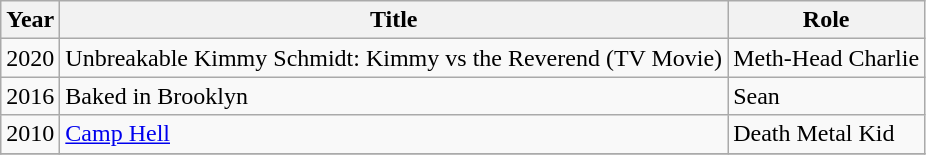<table class="wikitable sortable">
<tr>
<th>Year</th>
<th>Title</th>
<th>Role</th>
</tr>
<tr>
<td>2020</td>
<td>Unbreakable Kimmy Schmidt: Kimmy vs the Reverend (TV Movie)</td>
<td>Meth-Head Charlie</td>
</tr>
<tr>
<td>2016</td>
<td>Baked in Brooklyn</td>
<td>Sean</td>
</tr>
<tr>
<td>2010</td>
<td><a href='#'>Camp Hell</a></td>
<td>Death Metal Kid</td>
</tr>
<tr>
</tr>
</table>
